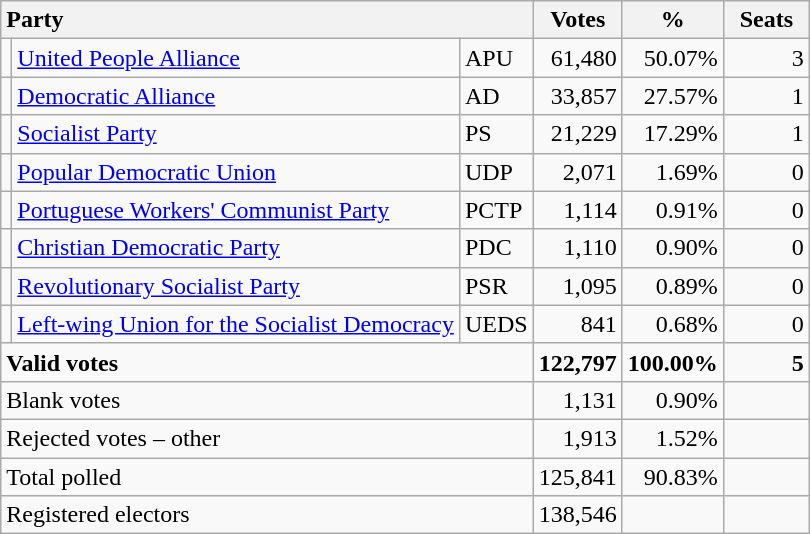<table class="wikitable" border="1" style="text-align:right;">
<tr>
<th style="text-align:left;" colspan=3>Party</th>
<th align=center width="50">Votes</th>
<th align=center width="50">%</th>
<th align=center width="50">Seats</th>
</tr>
<tr>
<td></td>
<td align=left><a href='#'>United People Alliance</a></td>
<td align=left>APU</td>
<td>61,480</td>
<td>50.07%</td>
<td>3</td>
</tr>
<tr>
<td></td>
<td align=left><a href='#'>Democratic Alliance</a></td>
<td align=left>AD</td>
<td>33,857</td>
<td>27.57%</td>
<td>1</td>
</tr>
<tr>
<td></td>
<td align=left><a href='#'>Socialist Party</a></td>
<td align=left>PS</td>
<td>21,229</td>
<td>17.29%</td>
<td>1</td>
</tr>
<tr>
<td></td>
<td align=left><a href='#'>Popular Democratic Union</a></td>
<td align=left>UDP</td>
<td>2,071</td>
<td>1.69%</td>
<td>0</td>
</tr>
<tr>
<td></td>
<td align=left><a href='#'>Portuguese Workers' Communist Party</a></td>
<td align=left>PCTP</td>
<td>1,114</td>
<td>0.91%</td>
<td>0</td>
</tr>
<tr>
<td></td>
<td align=left style="white-space: nowrap;"><a href='#'>Christian Democratic Party</a></td>
<td align=left>PDC</td>
<td>1,110</td>
<td>0.90%</td>
<td>0</td>
</tr>
<tr>
<td></td>
<td align=left><a href='#'>Revolutionary Socialist Party</a></td>
<td align=left>PSR</td>
<td>1,095</td>
<td>0.89%</td>
<td>0</td>
</tr>
<tr>
<td></td>
<td align=left><a href='#'>Left-wing Union for the Socialist Democracy</a></td>
<td align=left>UEDS</td>
<td>841</td>
<td>0.68%</td>
<td>0</td>
</tr>
<tr style="font-weight:bold">
<td align=left colspan=3>Valid votes</td>
<td>122,797</td>
<td>100.00%</td>
<td>5</td>
</tr>
<tr>
<td align=left colspan=3>Blank votes</td>
<td>1,131</td>
<td>0.90%</td>
<td></td>
</tr>
<tr>
<td align=left colspan=3>Rejected votes – other</td>
<td>1,913</td>
<td>1.52%</td>
<td></td>
</tr>
<tr>
<td align=left colspan=3>Total polled</td>
<td>125,841</td>
<td>90.83%</td>
<td></td>
</tr>
<tr>
<td align=left colspan=3>Registered electors</td>
<td>138,546</td>
<td></td>
<td></td>
</tr>
</table>
